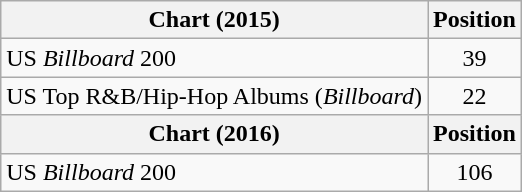<table class="wikitable">
<tr>
<th scope="col">Chart (2015)</th>
<th scope="col">Position</th>
</tr>
<tr>
<td>US <em>Billboard</em> 200</td>
<td style="text-align:center">39</td>
</tr>
<tr>
<td>US Top R&B/Hip-Hop Albums (<em>Billboard</em>)</td>
<td style="text-align:center">22</td>
</tr>
<tr>
<th scope="col">Chart (2016)</th>
<th scope="col">Position</th>
</tr>
<tr>
<td>US <em>Billboard</em> 200</td>
<td style="text-align:center">106</td>
</tr>
</table>
